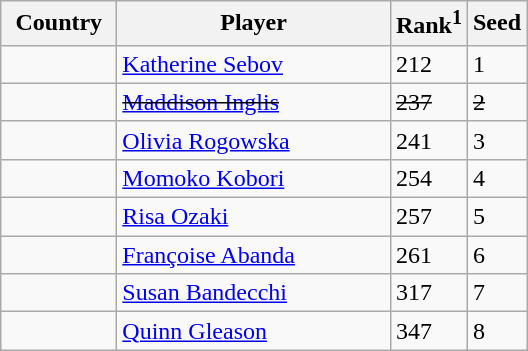<table class="sortable wikitable">
<tr>
<th style="width:70px;">Country</th>
<th style="width:175px;">Player</th>
<th>Rank<sup>1</sup></th>
<th>Seed</th>
</tr>
<tr>
<td></td>
<td><a href='#'>Katherine Sebov</a></td>
<td>212</td>
<td>1</td>
</tr>
<tr>
<td><s></s></td>
<td><s><a href='#'>Maddison Inglis</a></s></td>
<td><s>237</s></td>
<td><s>2</s></td>
</tr>
<tr>
<td></td>
<td><a href='#'>Olivia Rogowska</a></td>
<td>241</td>
<td>3</td>
</tr>
<tr>
<td></td>
<td><a href='#'>Momoko Kobori</a></td>
<td>254</td>
<td>4</td>
</tr>
<tr>
<td></td>
<td><a href='#'>Risa Ozaki</a></td>
<td>257</td>
<td>5</td>
</tr>
<tr>
<td></td>
<td><a href='#'>Françoise Abanda</a></td>
<td>261</td>
<td>6</td>
</tr>
<tr>
<td></td>
<td><a href='#'>Susan Bandecchi</a></td>
<td>317</td>
<td>7</td>
</tr>
<tr>
<td></td>
<td><a href='#'>Quinn Gleason</a></td>
<td>347</td>
<td>8</td>
</tr>
</table>
